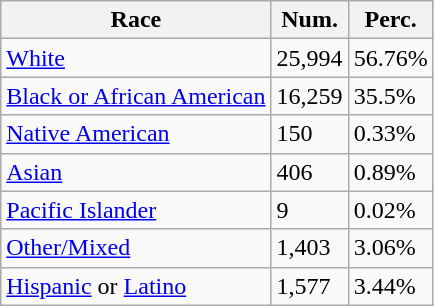<table class="wikitable">
<tr>
<th>Race</th>
<th>Num.</th>
<th>Perc.</th>
</tr>
<tr>
<td><a href='#'>White</a></td>
<td>25,994</td>
<td>56.76%</td>
</tr>
<tr>
<td><a href='#'>Black or African American</a></td>
<td>16,259</td>
<td>35.5%</td>
</tr>
<tr>
<td><a href='#'>Native American</a></td>
<td>150</td>
<td>0.33%</td>
</tr>
<tr>
<td><a href='#'>Asian</a></td>
<td>406</td>
<td>0.89%</td>
</tr>
<tr>
<td><a href='#'>Pacific Islander</a></td>
<td>9</td>
<td>0.02%</td>
</tr>
<tr>
<td><a href='#'>Other/Mixed</a></td>
<td>1,403</td>
<td>3.06%</td>
</tr>
<tr>
<td><a href='#'>Hispanic</a> or <a href='#'>Latino</a></td>
<td>1,577</td>
<td>3.44%</td>
</tr>
</table>
